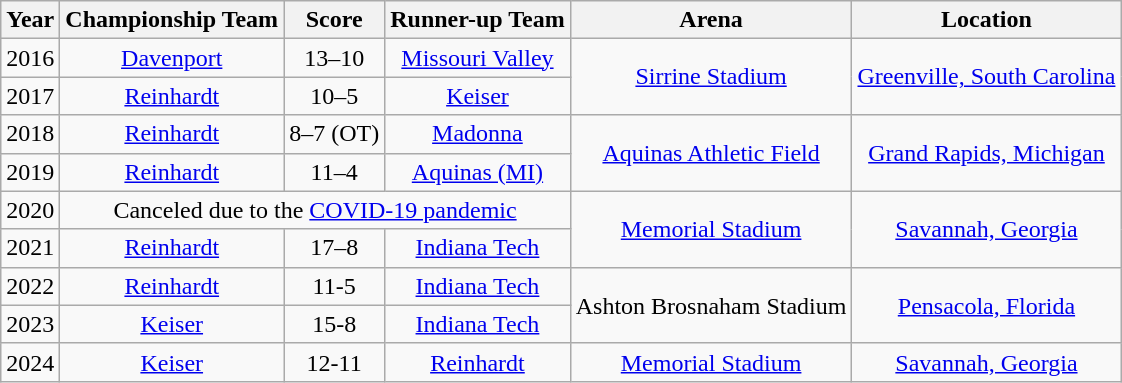<table class="wikitable" style="text-align:center">
<tr>
<th>Year</th>
<th>Championship Team</th>
<th>Score</th>
<th>Runner-up Team</th>
<th>Arena</th>
<th>Location</th>
</tr>
<tr>
<td>2016</td>
<td><a href='#'>Davenport</a></td>
<td>13–10</td>
<td><a href='#'>Missouri Valley</a></td>
<td rowspan="2"><a href='#'>Sirrine Stadium</a></td>
<td rowspan="2"><a href='#'>Greenville, South Carolina</a></td>
</tr>
<tr>
<td>2017</td>
<td><a href='#'>Reinhardt</a></td>
<td>10–5</td>
<td><a href='#'>Keiser</a></td>
</tr>
<tr>
<td>2018</td>
<td><a href='#'>Reinhardt</a></td>
<td>8–7 (OT)</td>
<td><a href='#'>Madonna</a></td>
<td rowspan="2"><a href='#'>Aquinas Athletic Field</a></td>
<td rowspan="2"><a href='#'>Grand Rapids, Michigan</a></td>
</tr>
<tr>
<td>2019</td>
<td><a href='#'>Reinhardt</a></td>
<td>11–4</td>
<td><a href='#'>Aquinas (MI)</a></td>
</tr>
<tr>
<td>2020</td>
<td colspan=3>Canceled due to the <a href='#'>COVID-19 pandemic</a></td>
<td rowspan="2"><a href='#'>Memorial Stadium</a></td>
<td rowspan="2"><a href='#'>Savannah, Georgia</a></td>
</tr>
<tr>
<td>2021</td>
<td><a href='#'>Reinhardt</a></td>
<td>17–8</td>
<td><a href='#'>Indiana Tech</a></td>
</tr>
<tr>
<td>2022</td>
<td><a href='#'>Reinhardt</a></td>
<td>11-5</td>
<td><a href='#'>Indiana Tech</a></td>
<td rowspan="2">Ashton Brosnaham Stadium</td>
<td rowspan="2"><a href='#'>Pensacola, Florida</a></td>
</tr>
<tr>
<td>2023</td>
<td><a href='#'>Keiser</a></td>
<td>15-8</td>
<td><a href='#'>Indiana Tech</a></td>
</tr>
<tr>
<td>2024</td>
<td><a href='#'>Keiser</a></td>
<td>12-11</td>
<td><a href='#'>Reinhardt</a></td>
<td><a href='#'>Memorial Stadium</a></td>
<td><a href='#'>Savannah, Georgia</a></td>
</tr>
</table>
